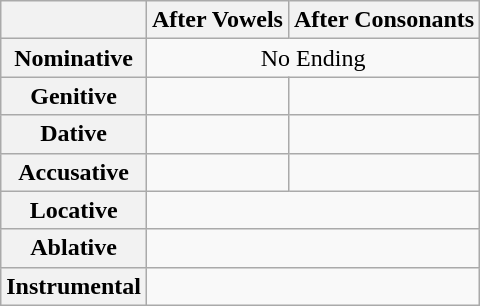<table class="wikitable" style="text-align:center;">
<tr>
<th></th>
<th>After Vowels</th>
<th>After Consonants</th>
</tr>
<tr>
<th>Nominative</th>
<td colspan="2">No Ending</td>
</tr>
<tr>
<th>Genitive</th>
<td></td>
<td></td>
</tr>
<tr>
<th>Dative</th>
<td></td>
<td></td>
</tr>
<tr>
<th>Accusative</th>
<td></td>
<td></td>
</tr>
<tr>
<th>Locative</th>
<td colspan="2"></td>
</tr>
<tr>
<th>Ablative</th>
<td colspan="2"></td>
</tr>
<tr>
<th>Instrumental</th>
<td colspan="2"></td>
</tr>
</table>
